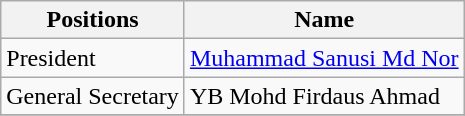<table class="wikitable">
<tr>
<th>Positions</th>
<th>Name</th>
</tr>
<tr>
<td>President</td>
<td> <a href='#'>Muhammad Sanusi Md Nor</a></td>
</tr>
<tr>
<td>General Secretary</td>
<td> YB Mohd Firdaus Ahmad</td>
</tr>
<tr>
</tr>
</table>
